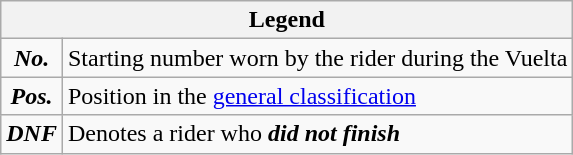<table class="wikitable">
<tr>
<th colspan=2>Legend</th>
</tr>
<tr>
<td align=center><strong><em>No.</em></strong></td>
<td>Starting number worn by the rider during the Vuelta</td>
</tr>
<tr>
<td align=center><strong><em>Pos.</em></strong></td>
<td>Position in the <a href='#'>general classification</a></td>
</tr>
<tr>
<td align=center><strong><em>DNF</em></strong></td>
<td>Denotes a rider who <strong><em>did not finish</em></strong></td>
</tr>
</table>
